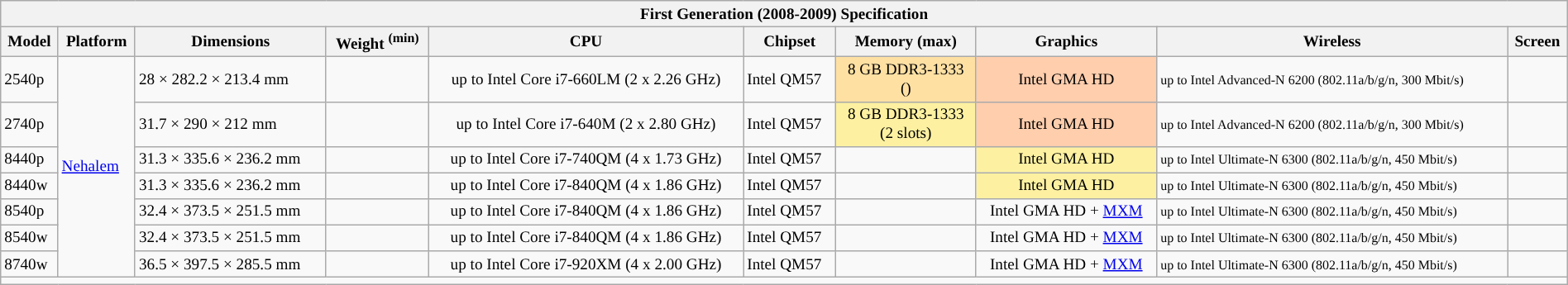<table class="wikitable mw-collapsible mw-collapsed" style="font-size: 80%; width: 100%;">
<tr>
<th colspan="10">First Generation (2008-2009) Specification</th>
</tr>
<tr>
<th>Model</th>
<th>Platform</th>
<th>Dimensions</th>
<th>Weight <sup>(min)</sup></th>
<th>CPU</th>
<th>Chipset</th>
<th>Memory (max)</th>
<th>Graphics</th>
<th>Wireless</th>
<th>Screen</th>
</tr>
<tr>
<td>2540p</td>
<td rowspan="7"><a href='#'>Nehalem</a></td>
<td>28 × 282.2 × 213.4 mm</td>
<td></td>
<td style="text-align:center;background:">up to Intel Core i7-660LM (2 x 2.26 GHz)</td>
<td>Intel QM57</td>
<td style="text-align:center;background:#fee0a3;">8 GB DDR3-1333<br>()</td>
<td style="text-align:center;background:#ffcead;">Intel GMA HD</td>
<td><small>up to Intel Advanced-N 6200 (802.11a/b/g/n, 300 Mbit/s)</small></td>
<td></td>
</tr>
<tr>
<td>2740p</td>
<td>31.7 × 290 × 212 mm</td>
<td></td>
<td style="text-align:center;background:">up to Intel Core i7-640M (2 x 2.80 GHz)</td>
<td>Intel QM57</td>
<td style="text-align:center;background:#fdf1a1;">8 GB DDR3-1333<br>(2 slots)</td>
<td style="text-align:center;background:#ffcead;">Intel GMA HD</td>
<td><small>up to Intel Advanced-N 6200 (802.11a/b/g/n, 300 Mbit/s)</small></td>
<td></td>
</tr>
<tr>
<td>8440p</td>
<td>31.3 × 335.6 × 236.2 mm</td>
<td></td>
<td style="text-align:center;background:">up to Intel Core i7-740QM (4 x 1.73 GHz)</td>
<td>Intel QM57</td>
<td></td>
<td style="text-align:center;background:#fdf1a1;">Intel GMA HD<br></td>
<td><small>up to Intel Ultimate-N 6300 (802.11a/b/g/n, 450 Mbit/s)</small></td>
<td></td>
</tr>
<tr>
<td>8440w</td>
<td>31.3 × 335.6 × 236.2 mm</td>
<td></td>
<td style="text-align:center;background:">up to Intel Core i7-840QM (4 x 1.86 GHz)</td>
<td>Intel QM57</td>
<td></td>
<td style="text-align:center;background:#fdf1a1;">Intel GMA HD<br></td>
<td><small>up to Intel Ultimate-N 6300 (802.11a/b/g/n, 450 Mbit/s)</small></td>
<td></td>
</tr>
<tr>
<td>8540p</td>
<td>32.4 × 373.5 × 251.5 mm</td>
<td></td>
<td style="text-align:center;background:">up to Intel Core i7-840QM (4 x 1.86 GHz)</td>
<td>Intel QM57</td>
<td></td>
<td style="text-align:center;background:">Intel GMA HD + <a href='#'>MXM</a><br></td>
<td><small>up to Intel Ultimate-N 6300 (802.11a/b/g/n, 450 Mbit/s)</small></td>
<td></td>
</tr>
<tr>
<td>8540w</td>
<td>32.4 × 373.5 × 251.5 mm</td>
<td></td>
<td style="text-align:center;background:">up to Intel Core i7-840QM (4 x 1.86 GHz)</td>
<td>Intel QM57</td>
<td></td>
<td style="text-align:center;background:">Intel GMA HD + <a href='#'>MXM</a><br></td>
<td><small>up to Intel Ultimate-N 6300 (802.11a/b/g/n, 450 Mbit/s)</small></td>
<td></td>
</tr>
<tr>
<td>8740w</td>
<td>36.5 × 397.5 × 285.5 mm</td>
<td></td>
<td style="text-align:center;background:">up to Intel Core i7-920XM (4 x 2.00 GHz)</td>
<td>Intel QM57</td>
<td></td>
<td style="text-align:center;background:">Intel GMA HD + <a href='#'>MXM</a><br></td>
<td><small>up to Intel Ultimate-N 6300 (802.11a/b/g/n, 450 Mbit/s)</small></td>
<td></td>
</tr>
<tr>
<td colspan=10></td>
</tr>
</table>
